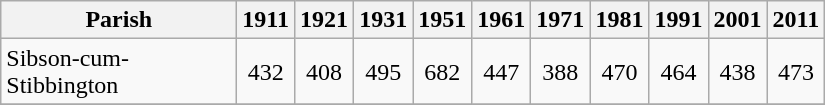<table class="wikitable" style="text-align:center">
<tr>
<th width="150">Parish<br></th>
<th width="30">1911<br></th>
<th width="30">1921<br></th>
<th width="30">1931<br></th>
<th width="30">1951<br></th>
<th width="30">1961<br></th>
<th width="30">1971<br></th>
<th width="30">1981<br></th>
<th width="30">1991<br></th>
<th width="30">2001<br></th>
<th width="30">2011 <br></th>
</tr>
<tr>
<td align=left>Sibson-cum-Stibbington</td>
<td align="center">432</td>
<td align="center">408</td>
<td align="center">495</td>
<td align="center">682</td>
<td align="center">447</td>
<td align="center">388</td>
<td align="center">470</td>
<td align="center">464</td>
<td align="center">438</td>
<td align="center">473</td>
</tr>
<tr>
</tr>
</table>
